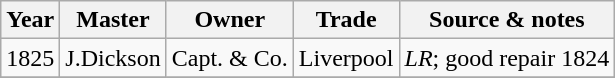<table class="wikitable">
<tr>
<th>Year</th>
<th>Master</th>
<th>Owner</th>
<th>Trade</th>
<th>Source & notes</th>
</tr>
<tr>
<td>1825</td>
<td>J.Dickson</td>
<td>Capt. & Co.</td>
<td>Liverpool</td>
<td><em>LR</em>; good repair 1824</td>
</tr>
<tr>
</tr>
</table>
